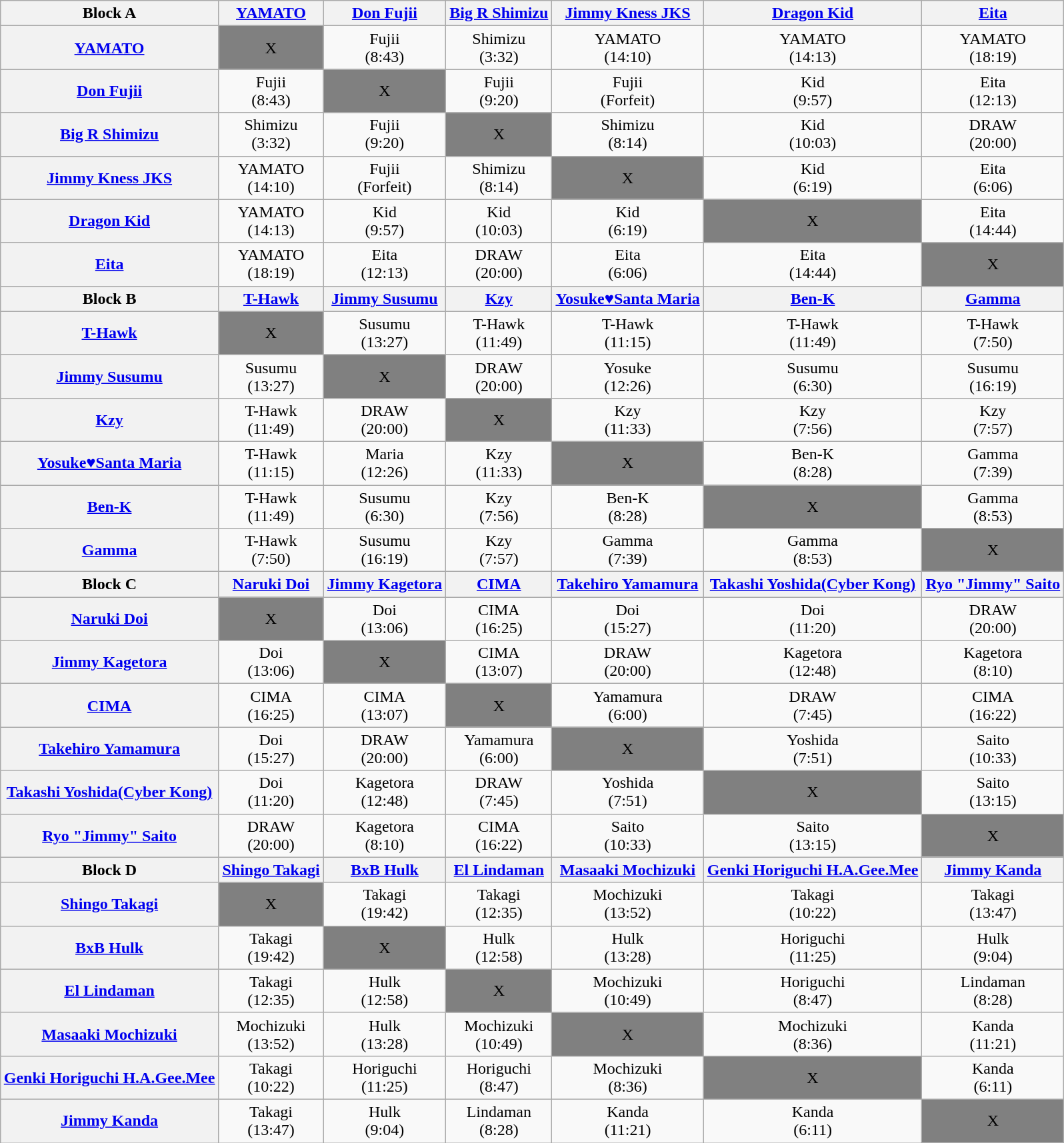<table class="wikitable" style="margin: 1em auto 1em auto">
<tr align="center">
<th>Block A</th>
<th><a href='#'>YAMATO</a></th>
<th><a href='#'>Don Fujii</a></th>
<th><a href='#'>Big R Shimizu</a></th>
<th><a href='#'>Jimmy Kness JKS</a></th>
<th><a href='#'>Dragon Kid</a></th>
<th><a href='#'>Eita</a></th>
</tr>
<tr align="center">
<th><a href='#'>YAMATO</a></th>
<td bgcolor=grey>X</td>
<td>Fujii<br>(8:43)</td>
<td>Shimizu<br>(3:32)</td>
<td>YAMATO<br>(14:10)</td>
<td>YAMATO<br>(14:13)</td>
<td>YAMATO<br>(18:19)</td>
</tr>
<tr align="center">
<th><a href='#'>Don Fujii</a></th>
<td>Fujii<br>(8:43)</td>
<td bgcolor=grey>X</td>
<td>Fujii<br>(9:20)</td>
<td>Fujii<br>(Forfeit)</td>
<td>Kid<br>(9:57)</td>
<td>Eita<br>(12:13)</td>
</tr>
<tr align="center">
<th><a href='#'>Big R Shimizu</a></th>
<td>Shimizu<br>(3:32)</td>
<td>Fujii<br>(9:20)</td>
<td bgcolor=grey>X</td>
<td>Shimizu<br>(8:14)</td>
<td>Kid<br>(10:03)</td>
<td>DRAW<br>(20:00)</td>
</tr>
<tr align="center">
<th><a href='#'>Jimmy Kness JKS</a></th>
<td>YAMATO<br>(14:10)</td>
<td>Fujii<br>(Forfeit)</td>
<td>Shimizu<br>(8:14)</td>
<td bgcolor=grey>X</td>
<td>Kid<br>(6:19)</td>
<td>Eita<br>(6:06)</td>
</tr>
<tr align="center">
<th><a href='#'>Dragon Kid</a></th>
<td>YAMATO<br>(14:13)</td>
<td>Kid<br>(9:57)</td>
<td>Kid<br>(10:03)</td>
<td>Kid<br>(6:19)</td>
<td bgcolor=grey>X</td>
<td>Eita<br>(14:44)</td>
</tr>
<tr align="center">
<th><a href='#'>Eita</a></th>
<td>YAMATO<br>(18:19)</td>
<td>Eita<br>(12:13)</td>
<td>DRAW<br>(20:00)</td>
<td>Eita<br>(6:06)</td>
<td>Eita<br>(14:44)</td>
<td bgcolor=grey>X</td>
</tr>
<tr align="center">
<th>Block B</th>
<th><a href='#'>T-Hawk</a></th>
<th><a href='#'>Jimmy Susumu</a></th>
<th><a href='#'>Kzy</a></th>
<th><a href='#'>Yosuke♥Santa Maria</a></th>
<th><a href='#'>Ben-K</a></th>
<th><a href='#'>Gamma</a></th>
</tr>
<tr align="center">
<th><a href='#'>T-Hawk</a></th>
<td bgcolor=grey>X</td>
<td>Susumu<br>(13:27)</td>
<td>T-Hawk<br>(11:49)</td>
<td>T-Hawk<br>(11:15)</td>
<td>T-Hawk<br>(11:49)</td>
<td>T-Hawk<br>(7:50)</td>
</tr>
<tr align="center">
<th><a href='#'>Jimmy Susumu</a></th>
<td>Susumu<br>(13:27)</td>
<td bgcolor=grey>X</td>
<td>DRAW<br>(20:00)</td>
<td>Yosuke<br>(12:26)</td>
<td>Susumu<br>(6:30)</td>
<td>Susumu<br>(16:19)</td>
</tr>
<tr align="center">
<th><a href='#'>Kzy</a></th>
<td>T-Hawk<br>(11:49)</td>
<td>DRAW<br>(20:00)</td>
<td bgcolor=grey>X</td>
<td>Kzy<br>(11:33)</td>
<td>Kzy<br>(7:56)</td>
<td>Kzy<br>(7:57)</td>
</tr>
<tr align="center">
<th><a href='#'>Yosuke♥Santa Maria</a></th>
<td>T-Hawk<br>(11:15)</td>
<td>Maria<br>(12:26)</td>
<td>Kzy<br>(11:33)</td>
<td bgcolor=grey>X</td>
<td>Ben-K<br>(8:28)</td>
<td>Gamma<br>(7:39)</td>
</tr>
<tr align="center">
<th><a href='#'>Ben-K</a></th>
<td>T-Hawk<br>(11:49)</td>
<td>Susumu<br>(6:30)</td>
<td>Kzy<br>(7:56)</td>
<td>Ben-K<br>(8:28)</td>
<td bgcolor=grey>X</td>
<td>Gamma<br>(8:53)</td>
</tr>
<tr align="center">
<th><a href='#'>Gamma</a></th>
<td>T-Hawk<br>(7:50)</td>
<td>Susumu<br>(16:19)</td>
<td>Kzy<br>(7:57)</td>
<td>Gamma<br>(7:39)</td>
<td>Gamma<br>(8:53)</td>
<td bgcolor=grey>X</td>
</tr>
<tr align="center">
<th>Block C</th>
<th><a href='#'>Naruki Doi</a></th>
<th><a href='#'>Jimmy Kagetora</a></th>
<th><a href='#'>CIMA</a></th>
<th><a href='#'>Takehiro Yamamura</a></th>
<th><a href='#'>Takashi Yoshida(Cyber Kong)</a></th>
<th><a href='#'>Ryo "Jimmy" Saito</a></th>
</tr>
<tr align="center">
<th><a href='#'>Naruki Doi</a></th>
<td bgcolor=grey>X</td>
<td>Doi<br>(13:06)</td>
<td>CIMA<br>(16:25)</td>
<td>Doi<br>(15:27)</td>
<td>Doi<br>(11:20)</td>
<td>DRAW<br>(20:00)</td>
</tr>
<tr align="center">
<th><a href='#'>Jimmy Kagetora</a></th>
<td>Doi<br>(13:06)</td>
<td bgcolor=grey>X</td>
<td>CIMA<br>(13:07)</td>
<td>DRAW<br>(20:00)</td>
<td>Kagetora<br>(12:48)</td>
<td>Kagetora<br>(8:10)</td>
</tr>
<tr align="center">
<th><a href='#'>CIMA</a></th>
<td>CIMA<br>(16:25)</td>
<td>CIMA<br>(13:07)</td>
<td bgcolor=grey>X</td>
<td>Yamamura<br>(6:00)</td>
<td>DRAW<br>(7:45)</td>
<td>CIMA<br>(16:22)</td>
</tr>
<tr align="center">
<th><a href='#'>Takehiro Yamamura</a></th>
<td>Doi<br>(15:27)</td>
<td>DRAW<br>(20:00)</td>
<td>Yamamura<br>(6:00)</td>
<td bgcolor=grey>X</td>
<td>Yoshida<br>(7:51)</td>
<td>Saito<br>(10:33)</td>
</tr>
<tr align="center">
<th><a href='#'>Takashi Yoshida(Cyber Kong)</a></th>
<td>Doi<br>(11:20)</td>
<td>Kagetora<br>(12:48)</td>
<td>DRAW<br>(7:45)</td>
<td>Yoshida<br>(7:51)</td>
<td bgcolor=grey>X</td>
<td>Saito<br>(13:15)</td>
</tr>
<tr align="center">
<th><a href='#'>Ryo "Jimmy" Saito</a></th>
<td>DRAW<br>(20:00)</td>
<td>Kagetora<br>(8:10)</td>
<td>CIMA<br>(16:22)</td>
<td>Saito<br>(10:33)</td>
<td>Saito<br>(13:15)</td>
<td bgcolor=grey>X</td>
</tr>
<tr align="center">
<th>Block D</th>
<th><a href='#'>Shingo Takagi</a></th>
<th><a href='#'>BxB Hulk</a></th>
<th><a href='#'>El Lindaman</a></th>
<th><a href='#'>Masaaki Mochizuki</a></th>
<th><a href='#'>Genki Horiguchi H.A.Gee.Mee</a></th>
<th><a href='#'>Jimmy Kanda</a></th>
</tr>
<tr align="center">
<th><a href='#'>Shingo Takagi</a></th>
<td bgcolor=grey>X</td>
<td>Takagi<br>(19:42)</td>
<td>Takagi<br>(12:35)</td>
<td>Mochizuki<br>(13:52)</td>
<td>Takagi<br>(10:22)</td>
<td>Takagi<br>(13:47)</td>
</tr>
<tr align="center">
<th><a href='#'>BxB Hulk</a></th>
<td>Takagi<br>(19:42)</td>
<td bgcolor=grey>X</td>
<td>Hulk<br>(12:58)</td>
<td>Hulk<br>(13:28)</td>
<td>Horiguchi<br>(11:25)</td>
<td>Hulk<br>(9:04)</td>
</tr>
<tr align="center">
<th><a href='#'>El Lindaman</a></th>
<td>Takagi<br>(12:35)</td>
<td>Hulk<br>(12:58)</td>
<td bgcolor=grey>X</td>
<td>Mochizuki<br>(10:49)</td>
<td>Horiguchi<br>(8:47)</td>
<td>Lindaman<br>(8:28)</td>
</tr>
<tr align="center">
<th><a href='#'>Masaaki Mochizuki</a></th>
<td>Mochizuki<br>(13:52)</td>
<td>Hulk<br>(13:28)</td>
<td>Mochizuki<br>(10:49)</td>
<td bgcolor=grey>X</td>
<td>Mochizuki<br>(8:36)</td>
<td>Kanda<br>(11:21)</td>
</tr>
<tr align="center">
<th><a href='#'>Genki Horiguchi H.A.Gee.Mee</a></th>
<td>Takagi<br>(10:22)</td>
<td>Horiguchi<br>(11:25)</td>
<td>Horiguchi<br>(8:47)</td>
<td>Mochizuki<br>(8:36)</td>
<td bgcolor=grey>X</td>
<td>Kanda<br>(6:11)</td>
</tr>
<tr align="center">
<th><a href='#'>Jimmy Kanda</a></th>
<td>Takagi<br>(13:47)</td>
<td>Hulk<br>(9:04)</td>
<td>Lindaman<br>(8:28)</td>
<td>Kanda<br>(11:21)</td>
<td>Kanda<br>(6:11)</td>
<td bgcolor=grey>X</td>
</tr>
</table>
